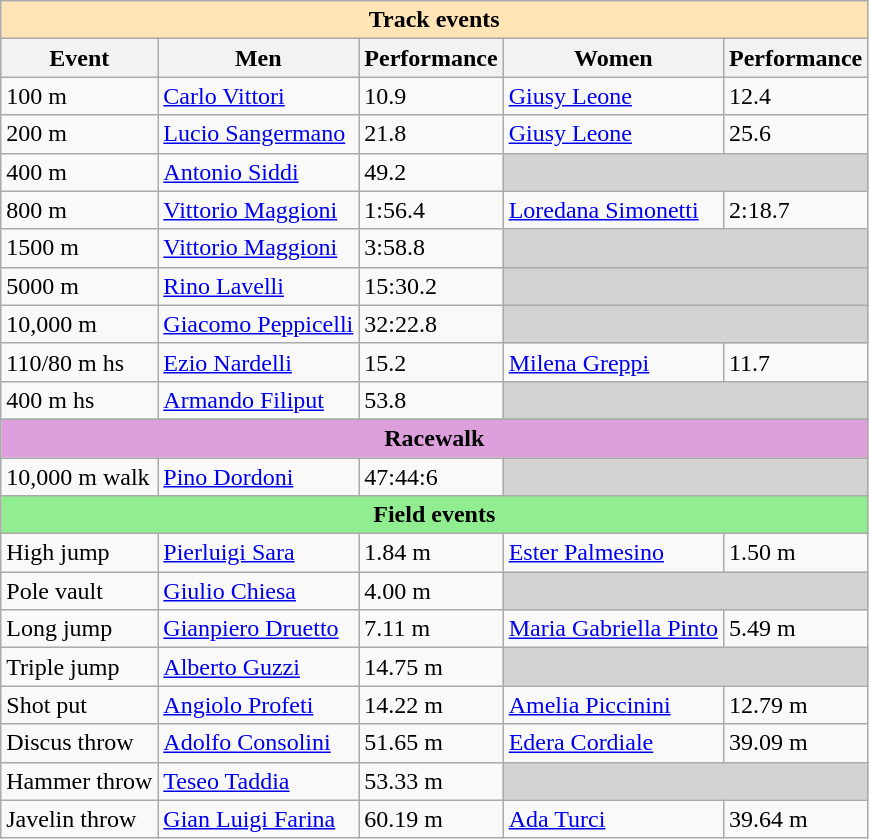<table class="wikitable" width= style="font-size:100%; text-align:center;">
<tr bgcolor=moccasin>
<td align=center colspan=5><strong>Track events</strong></td>
</tr>
<tr>
<th>Event</th>
<th>Men</th>
<th>Performance</th>
<th>Women</th>
<th>Performance</th>
</tr>
<tr>
<td>100 m</td>
<td align=left><a href='#'>Carlo Vittori</a></td>
<td>10.9</td>
<td align=left><a href='#'>Giusy Leone</a></td>
<td>12.4</td>
</tr>
<tr>
<td>200 m</td>
<td align=left><a href='#'>Lucio Sangermano</a></td>
<td>21.8</td>
<td align=left><a href='#'>Giusy Leone</a></td>
<td>25.6</td>
</tr>
<tr>
<td>400 m</td>
<td align=left><a href='#'>Antonio Siddi</a></td>
<td>49.2</td>
<td align=left bgcolor=lightgrey colspan=2></td>
</tr>
<tr>
<td>800 m</td>
<td align=left><a href='#'>Vittorio Maggioni</a></td>
<td>1:56.4</td>
<td align=left><a href='#'>Loredana Simonetti</a></td>
<td>2:18.7 </td>
</tr>
<tr>
<td>1500 m</td>
<td align=left><a href='#'>Vittorio Maggioni</a></td>
<td>3:58.8</td>
<td align=left bgcolor=lightgrey colspan=2></td>
</tr>
<tr>
<td>5000 m</td>
<td align=left><a href='#'>Rino Lavelli</a></td>
<td>15:30.2</td>
<td align=left bgcolor=lightgrey colspan=2></td>
</tr>
<tr>
<td>10,000 m</td>
<td align=left><a href='#'>Giacomo Peppicelli</a></td>
<td>32:22.8</td>
<td align=left bgcolor=lightgrey colspan=2></td>
</tr>
<tr>
<td>110/80 m hs</td>
<td align=left><a href='#'>Ezio Nardelli</a></td>
<td>15.2</td>
<td align=left><a href='#'>Milena Greppi</a></td>
<td>11.7</td>
</tr>
<tr>
<td>400 m hs</td>
<td align=left><a href='#'>Armando Filiput</a></td>
<td>53.8</td>
<td align=left bgcolor=lightgrey colspan=2></td>
</tr>
<tr>
</tr>
<tr bgcolor=plum>
<td align=center colspan=5><strong>Racewalk</strong></td>
</tr>
<tr>
<td>10,000 m walk</td>
<td align=left><a href='#'>Pino Dordoni</a></td>
<td>47:44:6</td>
<td align=left bgcolor=lightgrey colspan=2></td>
</tr>
<tr bgcolor=lightgreen>
<td align=center colspan=5><strong>Field events</strong></td>
</tr>
<tr>
<td>High jump</td>
<td align=left><a href='#'>Pierluigi Sara</a></td>
<td>1.84 m</td>
<td align=left><a href='#'>Ester Palmesino</a></td>
<td>1.50 m</td>
</tr>
<tr>
<td>Pole vault</td>
<td align=left><a href='#'>Giulio Chiesa</a></td>
<td>4.00 m</td>
<td align=left bgcolor=lightgrey colspan=2></td>
</tr>
<tr>
<td>Long jump</td>
<td align=left><a href='#'>Gianpiero Druetto</a></td>
<td>7.11 m</td>
<td align=left><a href='#'>Maria Gabriella Pinto</a></td>
<td>5.49 m</td>
</tr>
<tr>
<td>Triple jump</td>
<td align=left><a href='#'>Alberto Guzzi</a></td>
<td>14.75 m</td>
<td align=left bgcolor=lightgrey colspan=2></td>
</tr>
<tr>
<td>Shot put</td>
<td align=left><a href='#'>Angiolo Profeti</a></td>
<td>14.22 m</td>
<td align=left><a href='#'>Amelia Piccinini</a></td>
<td>12.79 m</td>
</tr>
<tr>
<td>Discus throw</td>
<td align=left><a href='#'>Adolfo Consolini</a></td>
<td>51.65 m</td>
<td align=left><a href='#'>Edera Cordiale</a></td>
<td>39.09 m</td>
</tr>
<tr>
<td>Hammer throw</td>
<td align=left><a href='#'>Teseo Taddia</a></td>
<td>53.33 m</td>
<td align=left bgcolor=lightgrey colspan=2></td>
</tr>
<tr>
<td>Javelin throw</td>
<td align=left><a href='#'>Gian Luigi Farina</a></td>
<td>60.19 m</td>
<td align=left><a href='#'>Ada Turci</a></td>
<td>39.64 m</td>
</tr>
</table>
